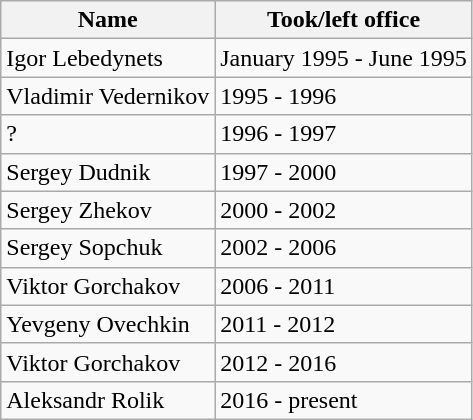<table class="wikitable">
<tr>
<th>Name</th>
<th>Took/left office</th>
</tr>
<tr>
<td>Igor Lebedynets</td>
<td>January 1995 - June 1995</td>
</tr>
<tr>
<td>Vladimir Vedernikov</td>
<td>1995 - 1996</td>
</tr>
<tr>
<td>?</td>
<td>1996 - 1997</td>
</tr>
<tr>
<td>Sergey Dudnik</td>
<td>1997 - 2000</td>
</tr>
<tr>
<td>Sergey Zhekov</td>
<td>2000 - 2002</td>
</tr>
<tr>
<td>Sergey Sopchuk</td>
<td>2002 - 2006</td>
</tr>
<tr>
<td>Viktor Gorchakov</td>
<td>2006 - 2011</td>
</tr>
<tr>
<td>Yevgeny Ovechkin</td>
<td>2011 - 2012</td>
</tr>
<tr>
<td>Viktor Gorchakov</td>
<td>2012 - 2016</td>
</tr>
<tr>
<td>Aleksandr Rolik</td>
<td>2016 - present</td>
</tr>
</table>
